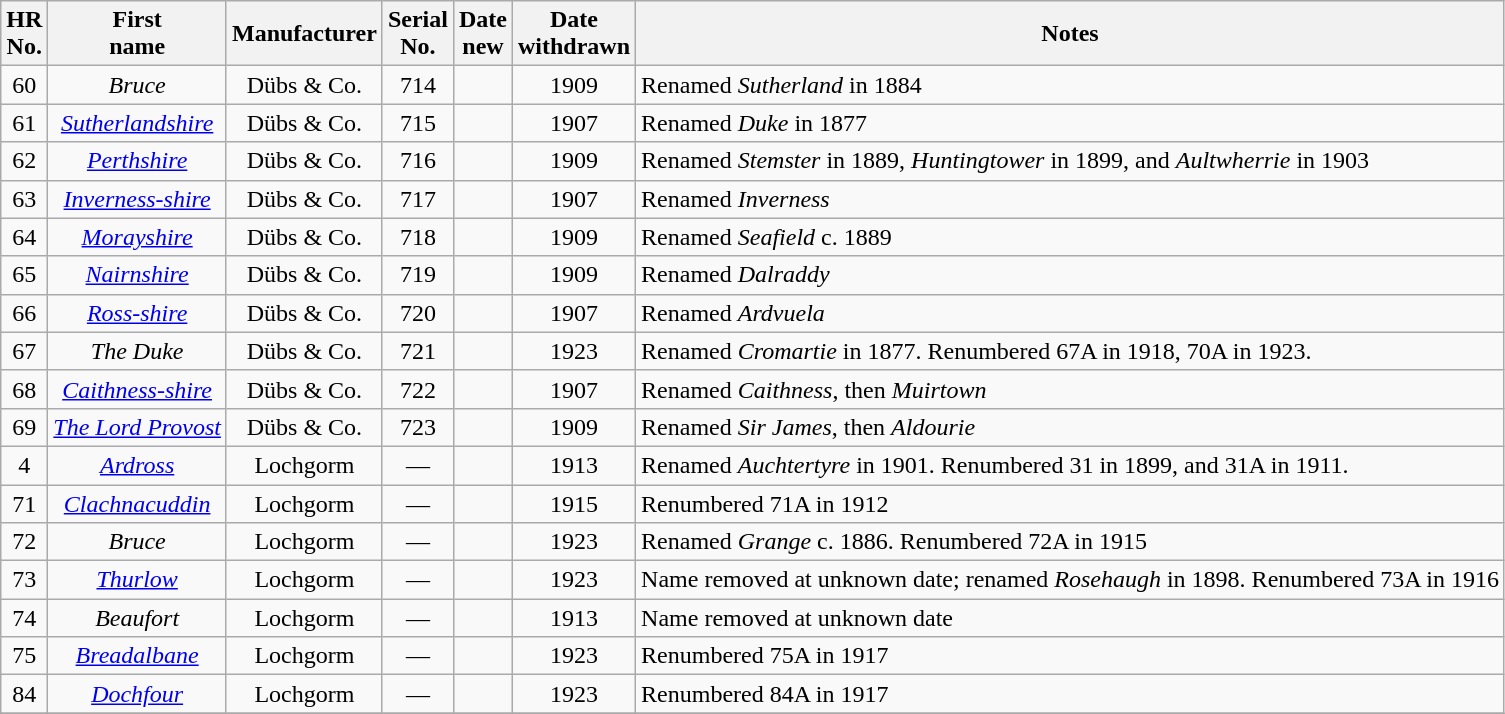<table class="wikitable sortable" style=text-align:center>
<tr>
<th>HR<br>No.</th>
<th>First<br>name</th>
<th>Manufacturer</th>
<th>Serial<br>No.</th>
<th>Date<br>new</th>
<th>Date<br>withdrawn</th>
<th>Notes</th>
</tr>
<tr>
<td>60</td>
<td><em>Bruce</em></td>
<td>Dübs & Co.</td>
<td>714</td>
<td></td>
<td>1909</td>
<td style=text-align:left>Renamed <em>Sutherland</em> in 1884</td>
</tr>
<tr>
<td>61</td>
<td><em><a href='#'>Sutherlandshire</a></em></td>
<td>Dübs & Co.</td>
<td>715</td>
<td></td>
<td>1907</td>
<td style=text-align:left>Renamed <em>Duke</em> in 1877</td>
</tr>
<tr>
<td>62</td>
<td><em><a href='#'>Perthshire</a></em></td>
<td>Dübs & Co.</td>
<td>716</td>
<td></td>
<td>1909</td>
<td style=text-align:left>Renamed <em>Stemster</em> in 1889, <em>Huntingtower</em> in 1899, and <em>Aultwherrie</em> in 1903</td>
</tr>
<tr>
<td>63</td>
<td><em><a href='#'>Inverness-shire</a></em></td>
<td>Dübs & Co.</td>
<td>717</td>
<td></td>
<td>1907</td>
<td style=text-align:left>Renamed <em>Inverness</em></td>
</tr>
<tr>
<td>64</td>
<td><em><a href='#'>Morayshire</a></em></td>
<td>Dübs & Co.</td>
<td>718</td>
<td></td>
<td>1909</td>
<td style=text-align:left>Renamed <em>Seafield</em> c. 1889</td>
</tr>
<tr>
<td>65</td>
<td><em><a href='#'>Nairnshire</a></em></td>
<td>Dübs & Co.</td>
<td>719</td>
<td></td>
<td>1909</td>
<td style=text-align:left>Renamed <em>Dalraddy</em></td>
</tr>
<tr>
<td>66</td>
<td><em><a href='#'>Ross-shire</a></em></td>
<td>Dübs & Co.</td>
<td>720</td>
<td></td>
<td>1907</td>
<td style=text-align:left>Renamed <em>Ardvuela</em></td>
</tr>
<tr>
<td>67</td>
<td><em>The Duke</em></td>
<td>Dübs & Co.</td>
<td>721</td>
<td></td>
<td>1923</td>
<td style=text-align:left>Renamed <em>Cromartie</em> in 1877. Renumbered 67A in 1918, 70A in 1923.</td>
</tr>
<tr>
<td>68</td>
<td><em><a href='#'>Caithness-shire</a></em></td>
<td>Dübs & Co.</td>
<td>722</td>
<td></td>
<td>1907</td>
<td style=text-align:left>Renamed <em>Caithness</em>, then <em>Muirtown</em></td>
</tr>
<tr>
<td>69</td>
<td><em><a href='#'>The Lord Provost</a></em></td>
<td>Dübs & Co.</td>
<td>723</td>
<td></td>
<td>1909</td>
<td style=text-align:left>Renamed <em>Sir James</em>, then <em>Aldourie</em></td>
</tr>
<tr>
<td>4</td>
<td><em><a href='#'>Ardross</a></em></td>
<td>Lochgorm</td>
<td>—</td>
<td></td>
<td>1913</td>
<td style=text-align:left>Renamed <em>Auchtertyre</em> in 1901. Renumbered 31 in 1899, and 31A in 1911.</td>
</tr>
<tr>
<td>71</td>
<td><em><a href='#'>Clachnacuddin</a></em></td>
<td>Lochgorm</td>
<td>—</td>
<td></td>
<td>1915</td>
<td style=text-align:left>Renumbered 71A in 1912</td>
</tr>
<tr>
<td>72</td>
<td><em>Bruce</em></td>
<td>Lochgorm</td>
<td>—</td>
<td></td>
<td>1923</td>
<td style=text-align:left>Renamed <em>Grange</em> c. 1886. Renumbered 72A in 1915</td>
</tr>
<tr>
<td>73</td>
<td><em><a href='#'>Thurlow</a></em></td>
<td>Lochgorm</td>
<td>—</td>
<td></td>
<td>1923</td>
<td style=text-align:left>Name removed at unknown date; renamed <em>Rosehaugh</em> in 1898. Renumbered 73A in 1916</td>
</tr>
<tr>
<td>74</td>
<td><em>Beaufort</em></td>
<td>Lochgorm</td>
<td>—</td>
<td></td>
<td>1913</td>
<td style=text-align:left>Name removed at unknown date</td>
</tr>
<tr>
<td>75</td>
<td><em><a href='#'>Breadalbane</a></em></td>
<td>Lochgorm</td>
<td>—</td>
<td></td>
<td>1923</td>
<td style=text-align:left>Renumbered 75A in 1917</td>
</tr>
<tr>
<td>84</td>
<td><em><a href='#'>Dochfour</a></em></td>
<td>Lochgorm</td>
<td>—</td>
<td></td>
<td>1923</td>
<td style=text-align:left>Renumbered 84A in 1917</td>
</tr>
<tr>
</tr>
</table>
